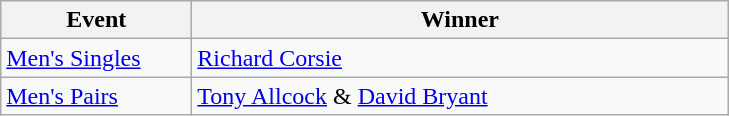<table class="wikitable" style="font-size: 100%">
<tr>
<th width=120>Event</th>
<th width=350>Winner</th>
</tr>
<tr>
<td><a href='#'>Men's Singles</a></td>
<td> <a href='#'>Richard Corsie</a></td>
</tr>
<tr>
<td><a href='#'>Men's Pairs</a></td>
<td> <a href='#'>Tony Allcock</a> &  <a href='#'>David Bryant</a></td>
</tr>
</table>
